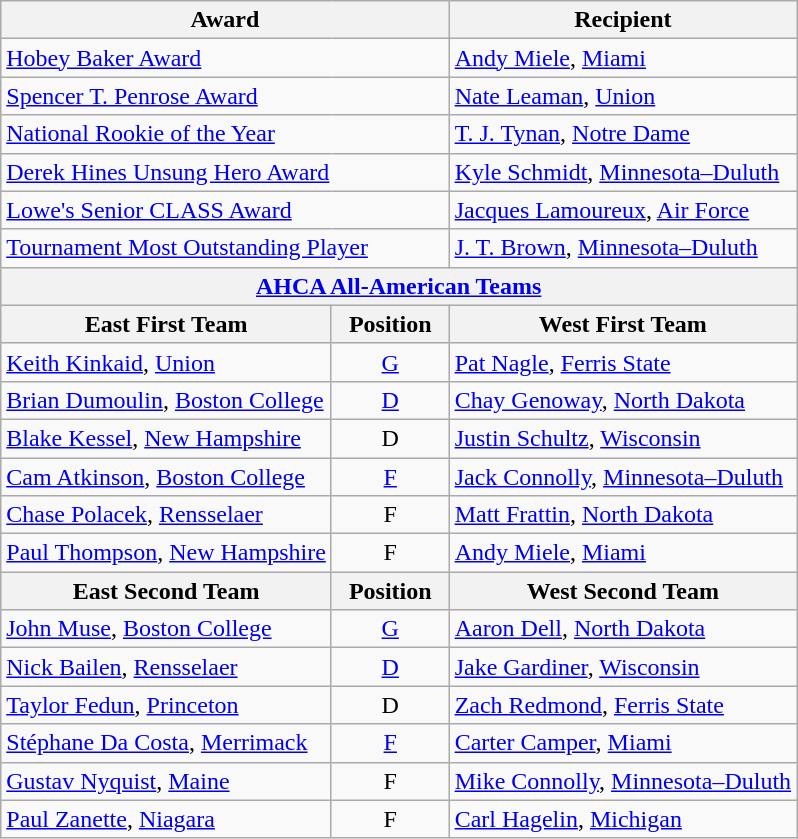<table class="wikitable">
<tr>
<th colspan=2>Award</th>
<th>Recipient</th>
</tr>
<tr>
<td colspan=2><a href='#'>Hobey Baker Award</a></td>
<td><a href='#'>Andy Miele</a>, <a href='#'>Miami</a></td>
</tr>
<tr>
<td colspan=2><a href='#'>Spencer T. Penrose Award</a></td>
<td><a href='#'>Nate Leaman</a>, <a href='#'>Union</a></td>
</tr>
<tr>
<td colspan=2><a href='#'>National Rookie of the Year</a></td>
<td><a href='#'>T. J. Tynan</a>, <a href='#'>Notre Dame</a></td>
</tr>
<tr>
<td colspan=2><a href='#'>Derek Hines Unsung Hero Award</a></td>
<td><a href='#'>Kyle Schmidt</a>, <a href='#'>Minnesota–Duluth</a></td>
</tr>
<tr>
<td colspan=2><a href='#'>Lowe's Senior CLASS Award</a></td>
<td><a href='#'>Jacques Lamoureux</a>, <a href='#'>Air Force</a></td>
</tr>
<tr>
<td colspan=2><a href='#'>Tournament Most Outstanding Player</a></td>
<td><a href='#'>J. T. Brown</a>, <a href='#'>Minnesota–Duluth</a></td>
</tr>
<tr>
<th colspan=3><a href='#'>AHCA All-American Teams</a></th>
</tr>
<tr>
<th>East First Team</th>
<th>  Position  </th>
<th>West First Team</th>
</tr>
<tr>
<td><a href='#'>Keith Kinkaid</a>, <a href='#'>Union</a></td>
<td align=center><a href='#'>G</a></td>
<td><a href='#'>Pat Nagle</a>, <a href='#'>Ferris State</a></td>
</tr>
<tr>
<td><a href='#'>Brian Dumoulin</a>, <a href='#'>Boston College</a></td>
<td align=center><a href='#'>D</a></td>
<td><a href='#'>Chay Genoway</a>, <a href='#'>North Dakota</a></td>
</tr>
<tr>
<td><a href='#'>Blake Kessel</a>, <a href='#'>New Hampshire</a></td>
<td align=center>D</td>
<td><a href='#'>Justin Schultz</a>, <a href='#'>Wisconsin</a></td>
</tr>
<tr>
<td><a href='#'>Cam Atkinson</a>, <a href='#'>Boston College</a></td>
<td align=center><a href='#'>F</a></td>
<td><a href='#'>Jack Connolly</a>, <a href='#'>Minnesota–Duluth</a></td>
</tr>
<tr>
<td><a href='#'>Chase Polacek</a>, <a href='#'>Rensselaer</a></td>
<td align=center>F</td>
<td><a href='#'>Matt Frattin</a>, <a href='#'>North Dakota</a></td>
</tr>
<tr>
<td><a href='#'>Paul Thompson</a>, <a href='#'>New Hampshire</a></td>
<td align=center>F</td>
<td><a href='#'>Andy Miele</a>, <a href='#'>Miami</a></td>
</tr>
<tr>
<th>East Second Team</th>
<th>  Position  </th>
<th>West Second Team</th>
</tr>
<tr>
<td><a href='#'>John Muse</a>, <a href='#'>Boston College</a></td>
<td align=center><a href='#'>G</a></td>
<td><a href='#'>Aaron Dell</a>, <a href='#'>North Dakota</a></td>
</tr>
<tr>
<td><a href='#'>Nick Bailen</a>, <a href='#'>Rensselaer</a></td>
<td align=center><a href='#'>D</a></td>
<td><a href='#'>Jake Gardiner</a>, <a href='#'>Wisconsin</a></td>
</tr>
<tr>
<td><a href='#'>Taylor Fedun</a>, <a href='#'>Princeton</a></td>
<td align=center>D</td>
<td><a href='#'>Zach Redmond</a>, <a href='#'>Ferris State</a></td>
</tr>
<tr>
<td><a href='#'>Stéphane Da Costa</a>, <a href='#'>Merrimack</a></td>
<td align=center><a href='#'>F</a></td>
<td><a href='#'>Carter Camper</a>, <a href='#'>Miami</a></td>
</tr>
<tr>
<td><a href='#'>Gustav Nyquist</a>, <a href='#'>Maine</a></td>
<td align=center>F</td>
<td><a href='#'>Mike Connolly</a>, <a href='#'>Minnesota–Duluth</a></td>
</tr>
<tr>
<td><a href='#'>Paul Zanette</a>, <a href='#'>Niagara</a></td>
<td align=center>F</td>
<td><a href='#'>Carl Hagelin</a>, <a href='#'>Michigan</a></td>
</tr>
</table>
